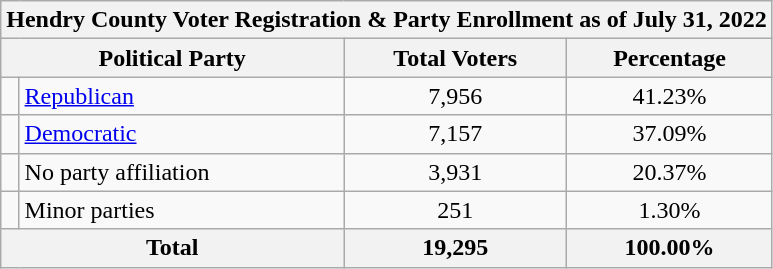<table class=wikitable>
<tr>
<th colspan = 6>Hendry County Voter Registration & Party Enrollment as of July 31, 2022</th>
</tr>
<tr>
<th colspan = 2>Political Party</th>
<th>Total Voters</th>
<th>Percentage</th>
</tr>
<tr>
<td></td>
<td><a href='#'>Republican</a></td>
<td align = center>7,956</td>
<td align = center>41.23%</td>
</tr>
<tr>
<td></td>
<td><a href='#'>Democratic</a></td>
<td align = center>7,157</td>
<td align = center>37.09%</td>
</tr>
<tr>
<td></td>
<td>No party affiliation</td>
<td align = center>3,931</td>
<td align = center>20.37%</td>
</tr>
<tr>
<td></td>
<td>Minor parties</td>
<td align = center>251</td>
<td align = center>1.30%</td>
</tr>
<tr>
<th colspan = 2>Total</th>
<th align = center>19,295</th>
<th align = center>100.00%</th>
</tr>
</table>
